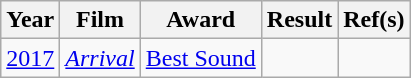<table class="wikitable plainrowheaders sortable">
<tr>
<th>Year</th>
<th>Film</th>
<th>Award</th>
<th>Result</th>
<th>Ref(s)</th>
</tr>
<tr>
<td style="text-align:center;"><a href='#'>2017</a></td>
<td><em><a href='#'>Arrival</a></em></td>
<td style="text-align:center;"><a href='#'>Best Sound</a></td>
<td></td>
<td style="text-align:center;"></td>
</tr>
</table>
